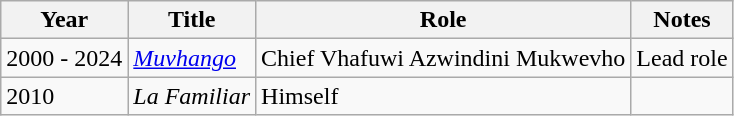<table class="wikitable sortable">
<tr>
<th>Year</th>
<th>Title</th>
<th>Role</th>
<th>Notes</th>
</tr>
<tr>
<td>2000 - 2024</td>
<td><em><a href='#'>Muvhango</a></em></td>
<td>Chief Vhafuwi Azwindini Mukwevho</td>
<td>Lead role</td>
</tr>
<tr>
<td>2010</td>
<td><em>La Familiar</em></td>
<td>Himself</td>
<td></td>
</tr>
</table>
